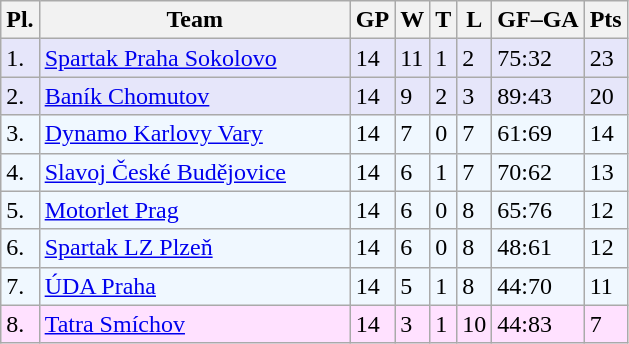<table class="wikitable">
<tr>
<th>Pl.</th>
<th width="200">Team</th>
<th>GP</th>
<th>W</th>
<th>T</th>
<th>L</th>
<th>GF–GA</th>
<th>Pts</th>
</tr>
<tr bgcolor="#e6e6fa">
<td>1.</td>
<td><a href='#'>Spartak Praha Sokolovo</a></td>
<td>14</td>
<td>11</td>
<td>1</td>
<td>2</td>
<td>75:32</td>
<td>23</td>
</tr>
<tr bgcolor="#e6e6fa">
<td>2.</td>
<td><a href='#'>Baník Chomutov</a></td>
<td>14</td>
<td>9</td>
<td>2</td>
<td>3</td>
<td>89:43</td>
<td>20</td>
</tr>
<tr bgcolor="#f0f8ff">
<td>3.</td>
<td><a href='#'>Dynamo Karlovy Vary</a></td>
<td>14</td>
<td>7</td>
<td>0</td>
<td>7</td>
<td>61:69</td>
<td>14</td>
</tr>
<tr bgcolor="#f0f8ff">
<td>4.</td>
<td><a href='#'>Slavoj České Budějovice</a></td>
<td>14</td>
<td>6</td>
<td>1</td>
<td>7</td>
<td>70:62</td>
<td>13</td>
</tr>
<tr bgcolor="#f0f8ff">
<td>5.</td>
<td><a href='#'>Motorlet Prag</a></td>
<td>14</td>
<td>6</td>
<td>0</td>
<td>8</td>
<td>65:76</td>
<td>12</td>
</tr>
<tr bgcolor="#f0f8ff">
<td>6.</td>
<td><a href='#'>Spartak LZ Plzeň</a></td>
<td>14</td>
<td>6</td>
<td>0</td>
<td>8</td>
<td>48:61</td>
<td>12</td>
</tr>
<tr bgcolor="#f0f8ff">
<td>7.</td>
<td><a href='#'>ÚDA Praha</a></td>
<td>14</td>
<td>5</td>
<td>1</td>
<td>8</td>
<td>44:70</td>
<td>11</td>
</tr>
<tr bgcolor="#FFE1FF">
<td>8.</td>
<td><a href='#'>Tatra Smíchov</a></td>
<td>14</td>
<td>3</td>
<td>1</td>
<td>10</td>
<td>44:83</td>
<td>7</td>
</tr>
</table>
